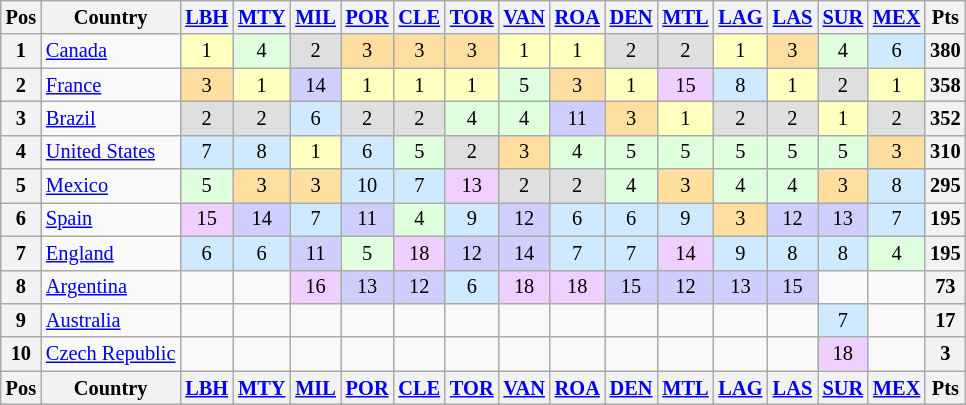<table class="wikitable" style="font-size: 85%;">
<tr valign="top">
<th valign="middle">Pos</th>
<th valign="middle">Country</th>
<th width="27"><a href='#'>LBH</a> </th>
<th width="27"><a href='#'>MTY</a> </th>
<th width="27"><a href='#'>MIL</a> </th>
<th width="27"><a href='#'>POR</a> </th>
<th width="27"><a href='#'>CLE</a> </th>
<th width="27"><a href='#'>TOR</a> </th>
<th width="27"><a href='#'>VAN</a> </th>
<th width="27"><a href='#'>ROA</a> </th>
<th width="27"><a href='#'>DEN</a> </th>
<th width="27"><a href='#'>MTL</a> </th>
<th width="27"><a href='#'>LAG</a> </th>
<th width="27"><a href='#'>LAS</a> </th>
<th width="27"><a href='#'>SUR</a> </th>
<th width="27"><a href='#'>MEX</a> </th>
<th valign="middle">Pts</th>
</tr>
<tr>
<th>1</th>
<td> <a href='#'>Canada</a></td>
<td style="background:#ffffbf;" align=center>1</td>
<td style="background:#dfffdf;" align=center>4</td>
<td style="background:#dfdfdf;" align=center>2</td>
<td style="background:#ffdf9f;" align=center>3</td>
<td style="background:#ffdf9f;" align=center>3</td>
<td style="background:#ffdf9f;" align=center>3</td>
<td style="background:#ffffbf;" align=center>1</td>
<td style="background:#ffffbf;" align=center>1</td>
<td style="background:#dfdfdf;" align=center>2</td>
<td style="background:#dfdfdf;" align=center>2</td>
<td style="background:#ffffbf;" align=center>1</td>
<td style="background:#ffdf9f;" align=center>3</td>
<td style="background:#dfffdf;" align=center>4</td>
<td style="background:#CFEAFF;" align=center>6</td>
<th>380</th>
</tr>
<tr>
<th>2</th>
<td> <a href='#'>France</a></td>
<td style="background:#ffdf9f;" align=center>3</td>
<td style="background:#ffffbf;" align=center>1</td>
<td style="background:#CFCFFF;" align=center>14</td>
<td style="background:#ffffbf;" align=center>1</td>
<td style="background:#ffffbf;" align=center>1</td>
<td style="background:#ffffbf;" align=center>1</td>
<td style="background:#dfffdf;" align=center>5</td>
<td style="background:#ffdf9f;" align=center>3</td>
<td style="background:#ffffbf;" align=center>1</td>
<td style="background:#efcfff;" align=center>15</td>
<td style="background:#CFEAFF;" align=center>8</td>
<td style="background:#ffffbf;" align=center>1</td>
<td style="background:#dfdfdf;" align=center>2</td>
<td style="background:#ffffbf;" align=center>1</td>
<th>358</th>
</tr>
<tr>
<th>3</th>
<td> <a href='#'>Brazil</a></td>
<td style="background:#dfdfdf;" align=center>2</td>
<td style="background:#dfdfdf;" align=center>2</td>
<td style="background:#CFEAFF;" align=center>6</td>
<td style="background:#dfdfdf;" align=center>2</td>
<td style="background:#dfdfdf;" align=center>2</td>
<td style="background:#dfffdf;" align=center>4</td>
<td style="background:#dfffdf;" align=center>4</td>
<td style="background:#CFCFFF;" align=center>11</td>
<td style="background:#ffdf9f;" align=center>3</td>
<td style="background:#ffffbf;" align=center>1</td>
<td style="background:#dfdfdf;" align=center>2</td>
<td style="background:#dfdfdf;" align=center>2</td>
<td style="background:#ffffbf;" align=center>1</td>
<td style="background:#dfdfdf;" align=center>2</td>
<th>352</th>
</tr>
<tr>
<th>4</th>
<td> <a href='#'>United States</a></td>
<td style="background:#CFEAFF;" align=center>7</td>
<td style="background:#CFEAFF;" align=center>8</td>
<td style="background:#ffffbf;" align=center>1</td>
<td style="background:#CFEAFF;" align=center>6</td>
<td style="background:#dfffdf;" align=center>5</td>
<td style="background:#dfdfdf;" align=center>2</td>
<td style="background:#ffdf9f;" align=center>3</td>
<td style="background:#dfffdf;" align=center>4</td>
<td style="background:#dfffdf;" align=center>5</td>
<td style="background:#dfffdf;" align=center>5</td>
<td style="background:#dfffdf;" align=center>5</td>
<td style="background:#dfffdf;" align=center>5</td>
<td style="background:#dfffdf;" align=center>5</td>
<td style="background:#ffdf9f;" align=center>3</td>
<th>310</th>
</tr>
<tr>
<th>5</th>
<td> <a href='#'>Mexico</a></td>
<td style="background:#dfffdf;" align=center>5</td>
<td style="background:#ffdf9f;" align=center>3</td>
<td style="background:#ffdf9f;" align=center>3</td>
<td style="background:#CFEAFF;" align=center>10</td>
<td style="background:#CFEAFF;" align=center>7</td>
<td style="background:#efcfff;" align=center>13</td>
<td style="background:#dfdfdf;" align=center>2</td>
<td style="background:#dfdfdf;" align=center>2</td>
<td style="background:#dfffdf;" align=center>4</td>
<td style="background:#ffdf9f;" align=center>3</td>
<td style="background:#dfffdf;" align=center>4</td>
<td style="background:#dfffdf;" align=center>4</td>
<td style="background:#ffdf9f;" align=center>3</td>
<td style="background:#CFEAFF;" align=center>8</td>
<th>295</th>
</tr>
<tr>
<th>6</th>
<td> <a href='#'>Spain</a></td>
<td style="background:#efcfff;" align=center>15</td>
<td style="background:#CFCFFF;" align=center>14</td>
<td style="background:#CFEAFF;" align=center>7</td>
<td style="background:#CFCFFF;" align=center>11</td>
<td style="background:#dfffdf;" align=center>4</td>
<td style="background:#CFEAFF;" align=center>9</td>
<td style="background:#CFCFFF;" align=center>12</td>
<td style="background:#CFEAFF;" align=center>6</td>
<td style="background:#CFEAFF;" align=center>6</td>
<td style="background:#CFEAFF;" align=center>9</td>
<td style="background:#ffdf9f;" align=center>3</td>
<td style="background:#CFCFFF;" align=center>12</td>
<td style="background:#CFCFFF;" align=center>13</td>
<td style="background:#CFEAFF;" align=center>7</td>
<th>195</th>
</tr>
<tr>
<th>7</th>
<td> <a href='#'>England</a></td>
<td style="background:#CFEAFF;" align=center>6</td>
<td style="background:#CFEAFF;" align=center>6</td>
<td style="background:#CFCFFF;" align=center>11</td>
<td style="background:#dfffdf;" align=center>5</td>
<td style="background:#efcfff;" align=center>18</td>
<td style="background:#CFCFFF;" align=center>12</td>
<td style="background:#CFCFFF;" align=center>14</td>
<td style="background:#CFEAFF;" align=center>7</td>
<td style="background:#CFEAFF;" align=center>7</td>
<td style="background:#efcfff;" align=center>14</td>
<td style="background:#CFEAFF;" align=center>9</td>
<td style="background:#CFEAFF;" align=center>8</td>
<td style="background:#CFEAFF;" align=center>8</td>
<td style="background:#dfffdf;" align=center>4</td>
<th>195</th>
</tr>
<tr>
<th>8</th>
<td> <a href='#'>Argentina</a></td>
<td></td>
<td></td>
<td style="background:#efcfff;" align=center>16</td>
<td style="background:#CFCFFF;" align=center>13</td>
<td style="background:#CFCFFF;" align=center>12</td>
<td style="background:#CFEAFF;" align=center>6</td>
<td style="background:#efcfff;" align=center>18</td>
<td style="background:#efcfff;" align=center>18</td>
<td style="background:#CFCFFF;" align=center>15</td>
<td style="background:#CFCFFF;" align=center>12</td>
<td style="background:#CFCFFF;" align=center>13</td>
<td style="background:#CFCFFF;" align=center>15</td>
<td></td>
<td></td>
<th>73</th>
</tr>
<tr>
<th>9</th>
<td> <a href='#'>Australia</a></td>
<td></td>
<td></td>
<td></td>
<td></td>
<td></td>
<td></td>
<td></td>
<td></td>
<td></td>
<td></td>
<td></td>
<td></td>
<td style="background:#CFEAFF;" align=center>7</td>
<td></td>
<th>17</th>
</tr>
<tr>
<th>10</th>
<td> <a href='#'>Czech Republic</a></td>
<td></td>
<td></td>
<td></td>
<td></td>
<td></td>
<td></td>
<td></td>
<td></td>
<td></td>
<td></td>
<td></td>
<td></td>
<td style="background:#efcfff;" align=center>18</td>
<td></td>
<th>3</th>
</tr>
<tr style="background: #f9f9f9;" valign="top">
<th valign="middle">Pos</th>
<th valign="middle">Country</th>
<th width="27"><a href='#'>LBH</a> </th>
<th width="27"><a href='#'>MTY</a> </th>
<th width="27"><a href='#'>MIL</a> </th>
<th width="27"><a href='#'>POR</a> </th>
<th width="27"><a href='#'>CLE</a> </th>
<th width="27"><a href='#'>TOR</a> </th>
<th width="27"><a href='#'>VAN</a> </th>
<th width="27"><a href='#'>ROA</a> </th>
<th width="27"><a href='#'>DEN</a> </th>
<th width="27"><a href='#'>MTL</a> </th>
<th width="27"><a href='#'>LAG</a> </th>
<th width="27"><a href='#'>LAS</a> </th>
<th width="27"><a href='#'>SUR</a> </th>
<th width="27"><a href='#'>MEX</a> </th>
<th valign="middle">Pts</th>
</tr>
</table>
